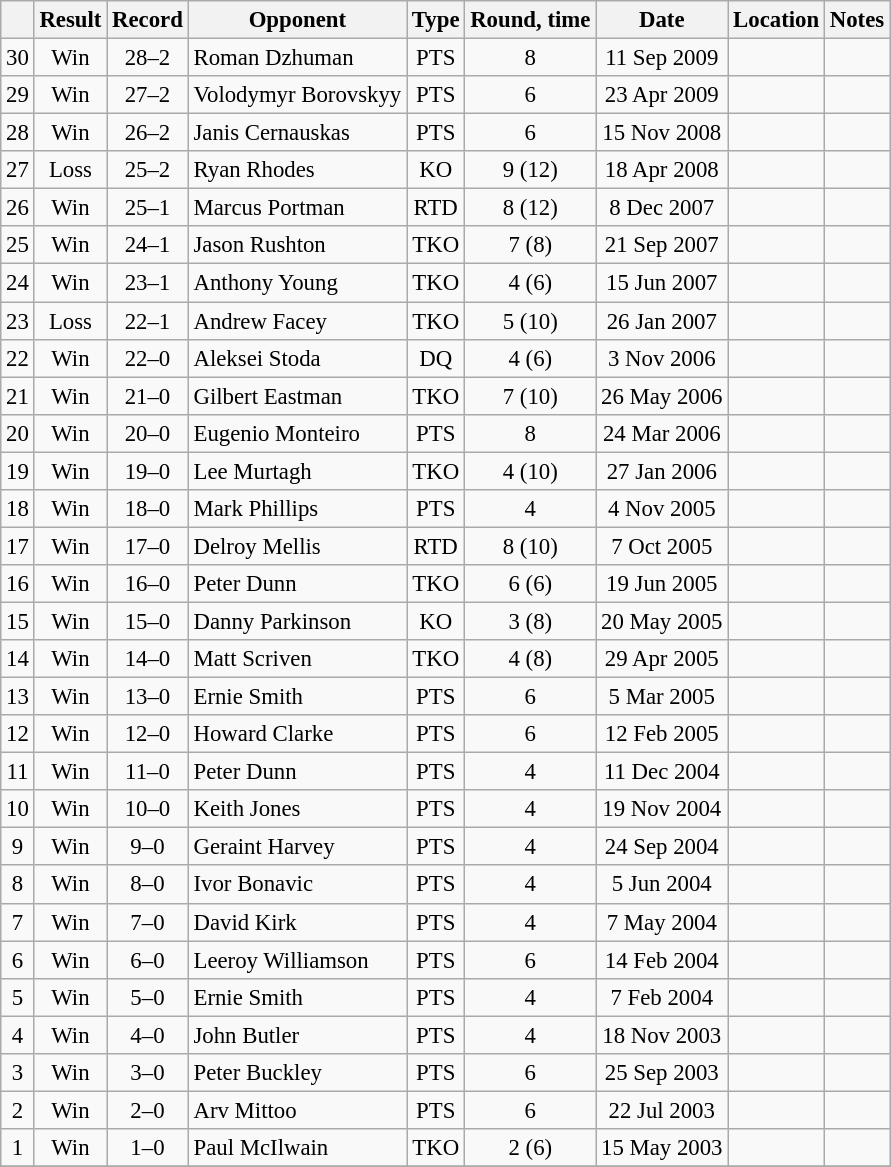<table class="wikitable" style="text-align:center; font-size:95%">
<tr>
<th></th>
<th>Result</th>
<th>Record</th>
<th>Opponent</th>
<th>Type</th>
<th>Round, time</th>
<th>Date</th>
<th>Location</th>
<th>Notes</th>
</tr>
<tr>
<td>30</td>
<td>Win</td>
<td>28–2</td>
<td align=left> Roman Dzhuman</td>
<td>PTS</td>
<td>8</td>
<td>11 Sep 2009</td>
<td align=left></td>
<td></td>
</tr>
<tr>
<td>29</td>
<td>Win</td>
<td>27–2</td>
<td align=left> Volodymyr Borovskyy</td>
<td>PTS</td>
<td>6</td>
<td>23 Apr 2009</td>
<td align=left></td>
<td></td>
</tr>
<tr>
<td>28</td>
<td>Win</td>
<td>26–2</td>
<td align=left> Janis Cernauskas</td>
<td>PTS</td>
<td>6</td>
<td>15 Nov 2008</td>
<td align=left></td>
<td></td>
</tr>
<tr>
<td>27</td>
<td>Loss</td>
<td>25–2</td>
<td align=left> Ryan Rhodes</td>
<td>KO</td>
<td>9 (12)</td>
<td>18 Apr 2008</td>
<td align=left></td>
<td align=left></td>
</tr>
<tr>
<td>26</td>
<td>Win</td>
<td>25–1</td>
<td align=left> Marcus Portman</td>
<td>RTD</td>
<td>8 (12)</td>
<td>8 Dec 2007</td>
<td align=left></td>
<td align=left></td>
</tr>
<tr>
<td>25</td>
<td>Win</td>
<td>24–1</td>
<td align=left> Jason Rushton</td>
<td>TKO</td>
<td>7 (8)</td>
<td>21 Sep 2007</td>
<td align=left></td>
<td></td>
</tr>
<tr>
<td>24</td>
<td>Win</td>
<td>23–1</td>
<td align=left> Anthony Young</td>
<td>TKO</td>
<td>4 (6)</td>
<td>15 Jun 2007</td>
<td align=left></td>
<td></td>
</tr>
<tr>
<td>23</td>
<td>Loss</td>
<td>22–1</td>
<td align=left> Andrew Facey</td>
<td>TKO</td>
<td>5 (10)</td>
<td>26 Jan 2007</td>
<td align=left></td>
<td align=left></td>
</tr>
<tr>
<td>22</td>
<td>Win</td>
<td>22–0</td>
<td align=left> Aleksei Stoda</td>
<td>DQ</td>
<td>4 (6)</td>
<td>3 Nov 2006</td>
<td align=left></td>
<td></td>
</tr>
<tr>
<td>21</td>
<td>Win</td>
<td>21–0</td>
<td align=left> Gilbert Eastman</td>
<td>TKO</td>
<td>7 (10)</td>
<td>26 May 2006</td>
<td align=left></td>
<td align=left></td>
</tr>
<tr>
<td>20</td>
<td>Win</td>
<td>20–0</td>
<td align=left> Eugenio Monteiro</td>
<td>PTS</td>
<td>8</td>
<td>24 Mar 2006</td>
<td align=left></td>
<td></td>
</tr>
<tr>
<td>19</td>
<td>Win</td>
<td>19–0</td>
<td align=left> Lee Murtagh</td>
<td>TKO</td>
<td>4 (10)</td>
<td>27 Jan 2006</td>
<td align=left></td>
<td></td>
</tr>
<tr>
<td>18</td>
<td>Win</td>
<td>18–0</td>
<td align=left> Mark Phillips</td>
<td>PTS</td>
<td>4</td>
<td>4 Nov 2005</td>
<td align=left></td>
<td></td>
</tr>
<tr>
<td>17</td>
<td>Win</td>
<td>17–0</td>
<td align=left> Delroy Mellis</td>
<td>RTD</td>
<td>8 (10)</td>
<td>7 Oct 2005</td>
<td align=left></td>
<td></td>
</tr>
<tr>
<td>16</td>
<td>Win</td>
<td>16–0</td>
<td align=left> Peter Dunn</td>
<td>TKO</td>
<td>6 (6)</td>
<td>19 Jun 2005</td>
<td align=left></td>
<td></td>
</tr>
<tr>
<td>15</td>
<td>Win</td>
<td>15–0</td>
<td align=left> Danny Parkinson</td>
<td>KO</td>
<td>3 (8)</td>
<td>20 May 2005</td>
<td align=left></td>
<td></td>
</tr>
<tr>
<td>14</td>
<td>Win</td>
<td>14–0</td>
<td align=left> Matt Scriven</td>
<td>TKO</td>
<td>4 (8)</td>
<td>29 Apr 2005</td>
<td align=left></td>
<td></td>
</tr>
<tr>
<td>13</td>
<td>Win</td>
<td>13–0</td>
<td align=left> Ernie Smith</td>
<td>PTS</td>
<td>6</td>
<td>5 Mar 2005</td>
<td align=left></td>
<td></td>
</tr>
<tr>
<td>12</td>
<td>Win</td>
<td>12–0</td>
<td align=left> Howard Clarke</td>
<td>PTS</td>
<td>6</td>
<td>12 Feb 2005</td>
<td align=left></td>
<td></td>
</tr>
<tr>
<td>11</td>
<td>Win</td>
<td>11–0</td>
<td align=left> Peter Dunn</td>
<td>PTS</td>
<td>4</td>
<td>11 Dec 2004</td>
<td align=left></td>
<td></td>
</tr>
<tr>
<td>10</td>
<td>Win</td>
<td>10–0</td>
<td align=left> Keith Jones</td>
<td>PTS</td>
<td>4</td>
<td>19 Nov 2004</td>
<td align=left></td>
<td></td>
</tr>
<tr>
<td>9</td>
<td>Win</td>
<td>9–0</td>
<td align=left> Geraint Harvey</td>
<td>PTS</td>
<td>4</td>
<td>24 Sep 2004</td>
<td align=left></td>
<td></td>
</tr>
<tr>
<td>8</td>
<td>Win</td>
<td>8–0</td>
<td align=left> Ivor Bonavic</td>
<td>PTS</td>
<td>4</td>
<td>5 Jun 2004</td>
<td align=left></td>
<td></td>
</tr>
<tr>
<td>7</td>
<td>Win</td>
<td>7–0</td>
<td align=left> David Kirk</td>
<td>PTS</td>
<td>4</td>
<td>7 May 2004</td>
<td align=left></td>
<td></td>
</tr>
<tr>
<td>6</td>
<td>Win</td>
<td>6–0</td>
<td align=left> Leeroy Williamson</td>
<td>PTS</td>
<td>6</td>
<td>14 Feb 2004</td>
<td align=left></td>
<td></td>
</tr>
<tr>
<td>5</td>
<td>Win</td>
<td>5–0</td>
<td align=left> Ernie Smith</td>
<td>PTS</td>
<td>4</td>
<td>7 Feb 2004</td>
<td align=left></td>
<td></td>
</tr>
<tr>
<td>4</td>
<td>Win</td>
<td>4–0</td>
<td align=left> John Butler</td>
<td>PTS</td>
<td>4</td>
<td>18 Nov 2003</td>
<td align=left></td>
<td></td>
</tr>
<tr>
<td>3</td>
<td>Win</td>
<td>3–0</td>
<td align=left> Peter Buckley</td>
<td>PTS</td>
<td>6</td>
<td>25 Sep 2003</td>
<td align=left></td>
<td></td>
</tr>
<tr>
<td>2</td>
<td>Win</td>
<td>2–0</td>
<td align=left> Arv Mittoo</td>
<td>PTS</td>
<td>6</td>
<td>22 Jul 2003</td>
<td align=left></td>
<td></td>
</tr>
<tr>
<td>1</td>
<td>Win</td>
<td>1–0</td>
<td align=left> Paul McIlwain</td>
<td>TKO</td>
<td>2 (6)</td>
<td>15 May 2003</td>
<td align=left></td>
<td></td>
</tr>
<tr>
</tr>
</table>
